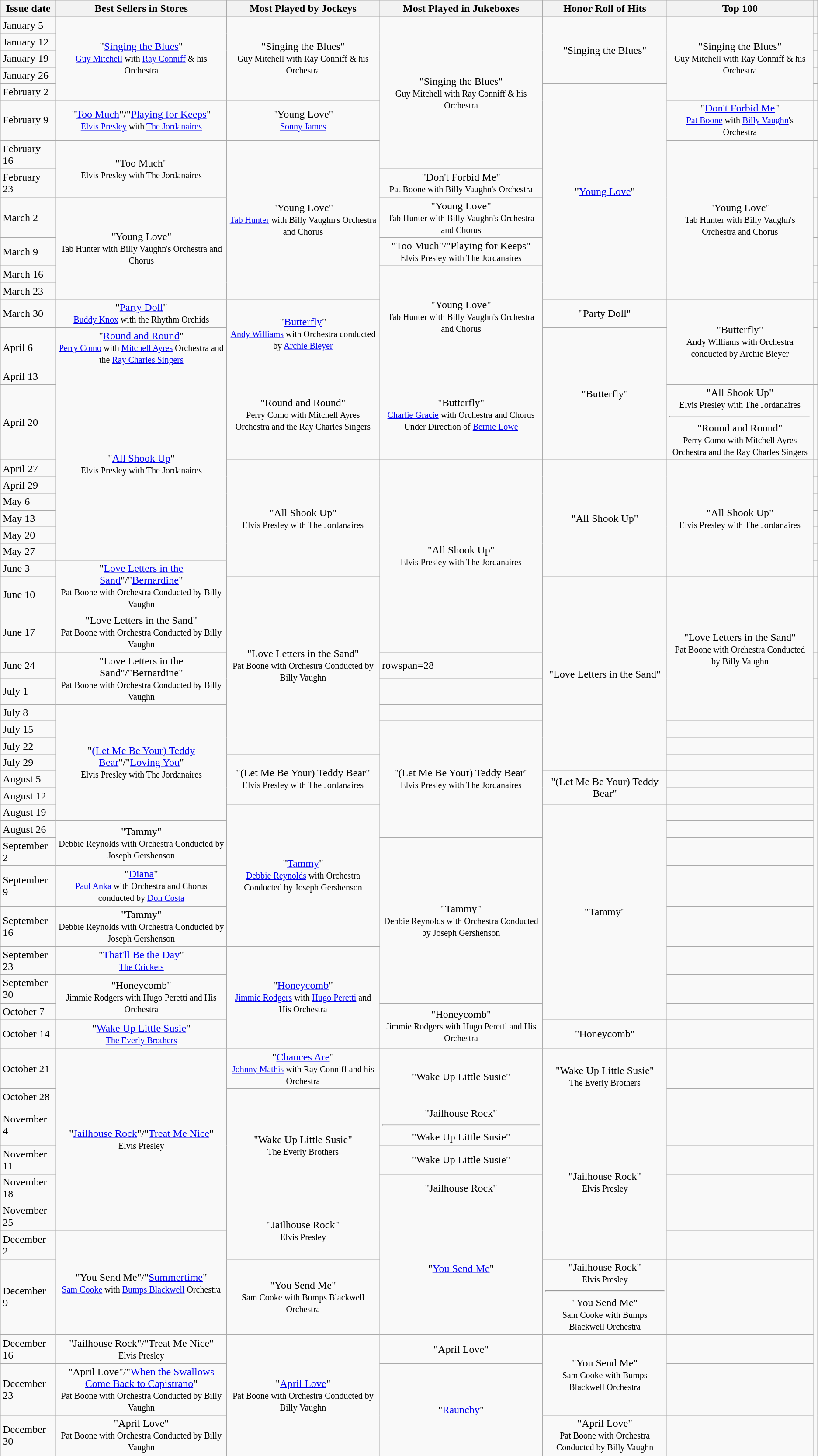<table class="wikitable">
<tr>
<th>Issue date</th>
<th>Best Sellers in Stores</th>
<th>Most Played by Jockeys</th>
<th>Most Played in Jukeboxes</th>
<th>Honor Roll of Hits</th>
<th>Top 100</th>
<th></th>
</tr>
<tr>
<td>January 5</td>
<td rowspan=5 style="text-align: center;">"<a href='#'>Singing the Blues</a>"<br><small><a href='#'>Guy Mitchell</a> with <a href='#'>Ray Conniff</a> & his Orchestra</small></td>
<td rowspan=5 style="text-align: center;">"Singing the Blues"<br><small>Guy Mitchell with Ray Conniff & his Orchestra</small></td>
<td rowspan=7 style="text-align: center;">"Singing the Blues"<br><small>Guy Mitchell with Ray Conniff & his Orchestra</small></td>
<td rowspan=4 style="text-align: center;">"Singing the Blues"</td>
<td rowspan=5 style="text-align: center;">"Singing the Blues"<br><small>Guy Mitchell with Ray Conniff & his Orchestra</small></td>
<td style="text-align: center;"></td>
</tr>
<tr>
<td>January 12</td>
<td style="text-align: center;"></td>
</tr>
<tr>
<td>January 19</td>
<td style="text-align: center;"></td>
</tr>
<tr>
<td>January 26</td>
<td style="text-align: center;"></td>
</tr>
<tr>
<td>February 2</td>
<td rowspan=8 style="text-align: center;">"<a href='#'>Young Love</a>"</td>
<td style="text-align: center;"></td>
</tr>
<tr>
<td>February 9</td>
<td style="text-align: center;">"<a href='#'>Too Much</a>"/"<a href='#'>Playing for Keeps</a>"<br><small><a href='#'>Elvis Presley</a> with <a href='#'>The Jordanaires</a></small></td>
<td style="text-align: center;">"Young Love"<br><small><a href='#'>Sonny James</a></small></td>
<td style="text-align: center;">"<a href='#'>Don't Forbid Me</a>"<br><small><a href='#'>Pat Boone</a> with <a href='#'>Billy Vaughn</a>'s Orchestra</small></td>
<td style="text-align: center;"></td>
</tr>
<tr>
<td>February 16</td>
<td rowspan=2 style="text-align: center;">"Too Much"<br><small>Elvis Presley with The Jordanaires</small></td>
<td rowspan=6 style="text-align: center;">"Young Love"<br><small><a href='#'>Tab Hunter</a> with Billy Vaughn's Orchestra and Chorus</small></td>
<td rowspan=6 style="text-align: center;">"Young Love"<br><small>Tab Hunter with Billy Vaughn's Orchestra and Chorus</small></td>
<td style="text-align: center;"></td>
</tr>
<tr>
<td>February 23</td>
<td style="text-align: center;">"Don't Forbid Me"<br><small>Pat Boone with Billy Vaughn's Orchestra </small></td>
<td style="text-align: center;"></td>
</tr>
<tr>
<td>March 2</td>
<td rowspan=4 style="text-align: center;">"Young Love"<br><small>Tab Hunter with Billy Vaughn's Orchestra and Chorus</small></td>
<td style="text-align: center;">"Young Love"<br><small>Tab Hunter with Billy Vaughn's Orchestra and Chorus</small></td>
<td style="text-align: center;"></td>
</tr>
<tr>
<td>March 9</td>
<td style="text-align: center;">"Too Much"/"Playing for Keeps"<br><small>Elvis Presley with The Jordanaires</small></td>
<td style="text-align: center;"></td>
</tr>
<tr>
<td>March 16</td>
<td rowspan=4 style="text-align: center;">"Young Love"<br><small>Tab Hunter with Billy Vaughn's Orchestra and Chorus</small></td>
<td style="text-align: center;"></td>
</tr>
<tr>
<td>March 23</td>
<td style="text-align: center;"></td>
</tr>
<tr>
<td>March 30</td>
<td style="text-align: center;">"<a href='#'>Party Doll</a>"<br><small><a href='#'>Buddy Knox</a> with the Rhythm Orchids</small></td>
<td rowspan=2 style="text-align: center;">"<a href='#'>Butterfly</a>"<br><small><a href='#'>Andy Williams</a> with Orchestra conducted by <a href='#'>Archie Bleyer</a></small></td>
<td style="text-align: center;">"Party Doll"</td>
<td rowspan=3 style="text-align: center;">"Butterfly"<br><small>Andy Williams with Orchestra conducted by Archie Bleyer</small></td>
<td style="text-align: center;"></td>
</tr>
<tr>
<td>April 6</td>
<td style="text-align: center;">"<a href='#'>Round and Round</a>"<br><small><a href='#'>Perry Como</a> with <a href='#'>Mitchell Ayres</a> Orchestra and the <a href='#'>Ray Charles Singers</a></small></td>
<td rowspan=3 style="text-align: center;">"Butterfly"</td>
<td style="text-align: center;"></td>
</tr>
<tr>
<td>April 13</td>
<td rowspan=8 style="text-align: center;">"<a href='#'>All Shook Up</a>"<br><small>Elvis Presley with The Jordanaires</small></td>
<td rowspan=2 style="text-align: center;">"Round and Round"<br><small>Perry Como with Mitchell Ayres Orchestra and the Ray Charles Singers</small></td>
<td rowspan=2 style="text-align: center;">"Butterfly"<br><small><a href='#'>Charlie Gracie</a> with Orchestra and Chorus Under Direction of <a href='#'>Bernie Lowe</a></small></td>
<td style="text-align: center;"></td>
</tr>
<tr>
<td>April 20</td>
<td style="text-align: center;">"All Shook Up"<br><small>Elvis Presley with The Jordanaires</small><hr>"Round and Round"<br><small>Perry Como with Mitchell Ayres Orchestra and the Ray Charles Singers</small></td>
<td style="text-align: center;"></td>
</tr>
<tr>
<td>April 27</td>
<td rowspan=7 style="text-align: center;">"All Shook Up"<br><small>Elvis Presley with The Jordanaires</small></td>
<td rowspan=9 style="text-align: center;">"All Shook Up"<br><small>Elvis Presley with The Jordanaires</small></td>
<td rowspan=7 style="text-align: center;">"All Shook Up"</td>
<td rowspan=7 style="text-align: center;">"All Shook Up"<br><small>Elvis Presley with The Jordanaires</small></td>
<td style="text-align: center;"></td>
</tr>
<tr>
<td>April 29</td>
<td style="text-align: center;"></td>
</tr>
<tr>
<td>May 6</td>
<td style="text-align: center;"></td>
</tr>
<tr>
<td>May 13</td>
<td style="text-align: center;"></td>
</tr>
<tr>
<td>May 20</td>
<td style="text-align: center;"></td>
</tr>
<tr>
<td>May 27</td>
<td style="text-align: center;"></td>
</tr>
<tr>
<td>June 3</td>
<td rowspan=2 style="text-align: center;">"<a href='#'>Love Letters in the Sand</a>"/"<a href='#'>Bernardine</a>"<br><small>Pat Boone with Orchestra Conducted by Billy Vaughn</small></td>
<td style="text-align: center;"></td>
</tr>
<tr>
<td>June 10</td>
<td rowspan=7 style="text-align: center;">"Love Letters in the Sand"<br><small>Pat Boone with Orchestra Conducted by Billy Vaughn</small></td>
<td rowspan=8 style="text-align: center;">"Love Letters in the Sand"</td>
<td rowspan=5 style="text-align: center;">"Love Letters in the Sand"<br><small>Pat Boone with Orchestra Conducted by Billy Vaughn</small></td>
<td style="text-align: center;"></td>
</tr>
<tr>
<td>June 17</td>
<td style="text-align: center;">"Love Letters in the Sand"<br><small>Pat Boone with Orchestra Conducted by Billy Vaughn</small></td>
<td style="text-align: center;"></td>
</tr>
<tr>
<td>June 24</td>
<td rowspan=2 style="text-align: center;">"Love Letters in the Sand"/"Bernardine"<br><small>Pat Boone with Orchestra Conducted by Billy Vaughn</small></td>
<td>rowspan=28 </td>
<td style="text-align: center;"></td>
</tr>
<tr>
<td>July 1</td>
<td style="text-align: center;"></td>
</tr>
<tr>
<td>July 8</td>
<td rowspan=7 style="text-align: center;">"<a href='#'>(Let Me Be Your) Teddy Bear</a>"/"<a href='#'>Loving You</a>"<br><small>Elvis Presley with The Jordanaires</small></td>
<td style="text-align: center;"></td>
</tr>
<tr>
<td>July 15</td>
<td rowspan=7 style="text-align: center;">"(Let Me Be Your) Teddy Bear"<br><small>Elvis Presley with The Jordanaires</small></td>
<td style="text-align: center;"></td>
</tr>
<tr>
<td>July 22</td>
<td style="text-align: center;"></td>
</tr>
<tr>
<td>July 29</td>
<td rowspan=3 style="text-align: center;">"(Let Me Be Your) Teddy Bear"<br><small>Elvis Presley with The Jordanaires</small></td>
<td style="text-align: center;"></td>
</tr>
<tr>
<td>August 5</td>
<td rowspan=2 style="text-align: center;">"(Let Me Be Your) Teddy Bear"</td>
<td style="text-align: center;"></td>
</tr>
<tr>
<td>August 12</td>
<td style="text-align: center;"></td>
</tr>
<tr>
<td>August 19</td>
<td rowspan=5 style="text-align: center;">"<a href='#'>Tammy</a>"<br><small><a href='#'>Debbie Reynolds</a> with Orchestra Conducted by Joseph Gershenson</small></td>
<td rowspan=8 style="text-align: center;">"Tammy"</td>
<td style="text-align: center;"></td>
</tr>
<tr>
<td>August 26</td>
<td rowspan=2 style="text-align: center;">"Tammy"<br><small>Debbie Reynolds with Orchestra Conducted by Joseph Gershenson</small></td>
<td style="text-align: center;"></td>
</tr>
<tr>
<td>September 2</td>
<td rowspan=5 style="text-align: center;">"Tammy"<br><small>Debbie Reynolds with Orchestra Conducted by Joseph Gershenson</small></td>
<td style="text-align: center;"></td>
</tr>
<tr>
<td>September 9</td>
<td style="text-align: center;">"<a href='#'>Diana</a>"<br><small><a href='#'>Paul Anka</a> with Orchestra and Chorus conducted by <a href='#'>Don Costa</a></small></td>
<td style="text-align: center;"></td>
</tr>
<tr>
<td>September 16</td>
<td style="text-align: center;">"Tammy"<br><small>Debbie Reynolds with Orchestra Conducted by Joseph Gershenson</small></td>
<td style="text-align: center;"></td>
</tr>
<tr>
<td>September 23</td>
<td style="text-align: center;">"<a href='#'>That'll Be the Day</a>"<br><small><a href='#'>The Crickets</a></small></td>
<td rowspan=4 style="text-align: center;">"<a href='#'>Honeycomb</a>"<br><small><a href='#'>Jimmie Rodgers</a> with <a href='#'>Hugo Peretti</a> and His Orchestra</small></td>
<td style="text-align: center;"></td>
</tr>
<tr>
<td>September 30</td>
<td rowspan=2 style="text-align: center;">"Honeycomb"<br><small>Jimmie Rodgers with Hugo Peretti and His Orchestra</small></td>
<td style="text-align: center;"></td>
</tr>
<tr>
<td>October 7</td>
<td rowspan=2 style="text-align: center;">"Honeycomb"<br><small>Jimmie Rodgers with Hugo Peretti and His Orchestra</small></td>
<td style="text-align: center;"></td>
</tr>
<tr>
<td>October 14</td>
<td style="text-align: center;">"<a href='#'>Wake Up Little Susie</a>"<br><small><a href='#'>The Everly Brothers</a></small></td>
<td style="text-align: center;">"Honeycomb"</td>
<td style="text-align: center;"></td>
</tr>
<tr>
<td>October 21</td>
<td rowspan=6 style="text-align: center;">"<a href='#'>Jailhouse Rock</a>"/"<a href='#'>Treat Me Nice</a>"<br><small>Elvis Presley</small></td>
<td style="text-align: center;">"<a href='#'>Chances Are</a>"<br><small><a href='#'>Johnny Mathis</a> with Ray Conniff and his Orchestra</small></td>
<td rowspan=2 style="text-align: center;">"Wake Up Little Susie"</td>
<td rowspan=2 style="text-align: center;">"Wake Up Little Susie"<br><small>The Everly Brothers</small></td>
<td style="text-align: center;"></td>
</tr>
<tr>
<td>October 28</td>
<td rowspan=4 style="text-align: center;">"Wake Up Little Susie"<br><small>The Everly Brothers</small></td>
<td style="text-align: center;"></td>
</tr>
<tr>
<td>November 4</td>
<td style="text-align: center;">"Jailhouse Rock"<hr>"Wake Up Little Susie"</td>
<td rowspan=5 style="text-align: center;">"Jailhouse Rock"<br><small>Elvis Presley</small></td>
<td style="text-align: center;"></td>
</tr>
<tr>
<td>November 11</td>
<td style="text-align: center;">"Wake Up Little Susie"</td>
<td style="text-align: center;"></td>
</tr>
<tr>
<td>November 18</td>
<td style="text-align: center;">"Jailhouse Rock"</td>
<td style="text-align: center;"></td>
</tr>
<tr>
<td>November 25</td>
<td rowspan=2 style="text-align: center;">"Jailhouse Rock"<br><small>Elvis Presley</small></td>
<td rowspan=3 style="text-align: center;">"<a href='#'>You Send Me</a>"</td>
<td style="text-align: center;"></td>
</tr>
<tr>
<td>December 2</td>
<td rowspan=2 style="text-align: center;">"You Send Me"/"<a href='#'>Summertime</a>"<br><small><a href='#'>Sam Cooke</a> with <a href='#'>Bumps Blackwell</a> Orchestra</small></td>
<td style="text-align: center;"></td>
</tr>
<tr>
<td>December 9</td>
<td style="text-align: center;">"You Send Me"<br><small>Sam Cooke with Bumps Blackwell Orchestra</small></td>
<td style="text-align: center;">"Jailhouse Rock"<br><small>Elvis Presley</small><hr>"You Send Me"<br><small>Sam Cooke with Bumps Blackwell Orchestra</small></td>
<td style="text-align: center;"></td>
</tr>
<tr>
<td>December 16</td>
<td style="text-align: center;">"Jailhouse Rock"/"Treat Me Nice"<br><small>Elvis Presley</small></td>
<td rowspan=3 style="text-align: center;">"<a href='#'>April Love</a>"<br><small>Pat Boone with Orchestra Conducted by Billy Vaughn</small></td>
<td style="text-align: center;">"April Love"</td>
<td rowspan=2 style="text-align: center;">"You Send Me"<br> <small>Sam Cooke with Bumps Blackwell Orchestra</small></td>
<td style="text-align: center;"></td>
</tr>
<tr>
<td>December 23</td>
<td style="text-align: center;">"April Love"/"<a href='#'>When the Swallows Come Back to Capistrano</a>"<br><small>Pat Boone with Orchestra Conducted by Billy Vaughn</small></td>
<td rowspan=2 style="text-align: center;">"<a href='#'>Raunchy</a>"</td>
<td style="text-align: center;"></td>
</tr>
<tr>
<td>December 30</td>
<td style="text-align: center;">"April Love"<br><small>Pat Boone with Orchestra Conducted by Billy Vaughn</small></td>
<td style="text-align: center;">"April Love"<br><small>Pat Boone with Orchestra Conducted by Billy Vaughn</small></td>
<td style="text-align: center;"></td>
</tr>
<tr>
</tr>
</table>
